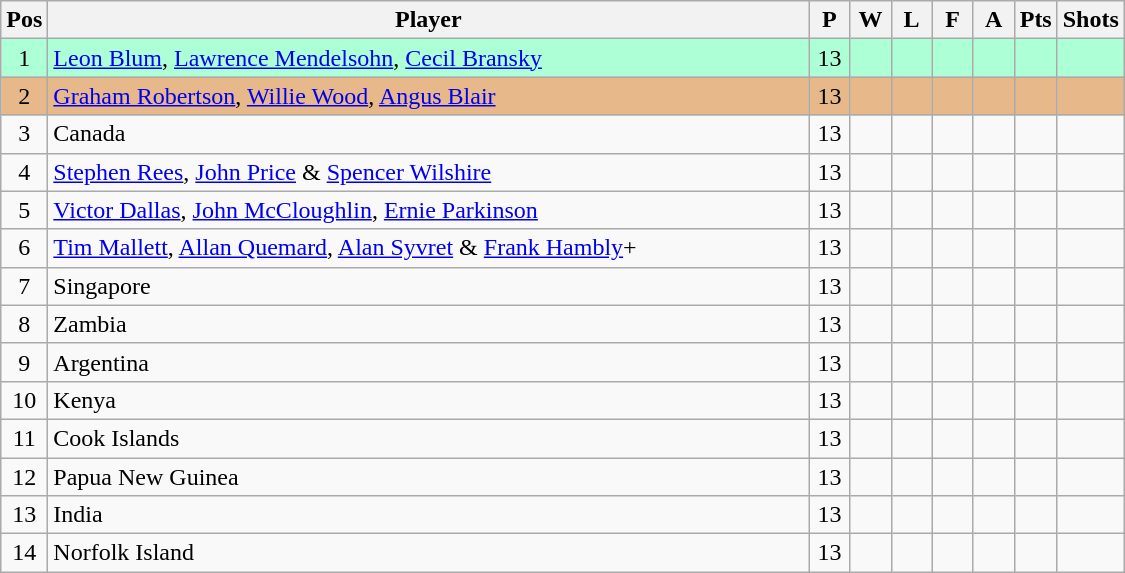<table class="wikitable" style="font-size: 100%">
<tr>
<th width=20>Pos</th>
<th width=500>Player</th>
<th width=20>P</th>
<th width=20>W</th>
<th width=20>L</th>
<th width=20>F</th>
<th width=20>A</th>
<th width=20>Pts</th>
<th width=30>Shots</th>
</tr>
<tr align=center style="background: #ADFFD6;">
<td>1</td>
<td align="left"> <a href='#'>Leon Blum</a>, <a href='#'>Lawrence Mendelsohn</a>, <a href='#'>Cecil Bransky</a></td>
<td>13</td>
<td></td>
<td></td>
<td></td>
<td></td>
<td></td>
<td></td>
</tr>
<tr align=center style="background: #E6B88A;">
<td>2</td>
<td align="left"> <a href='#'>Graham Robertson</a>, <a href='#'>Willie Wood</a>, <a href='#'>Angus Blair</a></td>
<td>13</td>
<td></td>
<td></td>
<td></td>
<td></td>
<td></td>
<td></td>
</tr>
<tr align=center>
<td>3</td>
<td align="left"> Canada</td>
<td>13</td>
<td></td>
<td></td>
<td></td>
<td></td>
<td></td>
<td></td>
</tr>
<tr align=center>
<td>4</td>
<td align="left"> <a href='#'>Stephen Rees</a>, <a href='#'>John Price</a> & <a href='#'>Spencer Wilshire</a></td>
<td>13</td>
<td></td>
<td></td>
<td></td>
<td></td>
<td></td>
<td></td>
</tr>
<tr align=center>
<td>5</td>
<td align="left"> <a href='#'>Victor Dallas</a>, <a href='#'>John McCloughlin</a>, <a href='#'>Ernie Parkinson</a></td>
<td>13</td>
<td></td>
<td></td>
<td></td>
<td></td>
<td></td>
<td></td>
</tr>
<tr align=center>
<td>6</td>
<td align="left"> <a href='#'>Tim Mallett</a>, <a href='#'>Allan Quemard</a>, <a href='#'>Alan Syvret</a>  & <a href='#'>Frank Hambly</a>+</td>
<td>13</td>
<td></td>
<td></td>
<td></td>
<td></td>
<td></td>
<td></td>
</tr>
<tr align=center>
<td>7</td>
<td align="left"> Singapore</td>
<td>13</td>
<td></td>
<td></td>
<td></td>
<td></td>
<td></td>
<td></td>
</tr>
<tr align=center>
<td>8</td>
<td align="left"> Zambia</td>
<td>13</td>
<td></td>
<td></td>
<td></td>
<td></td>
<td></td>
<td></td>
</tr>
<tr align=center>
<td>9</td>
<td align="left"> Argentina</td>
<td>13</td>
<td></td>
<td></td>
<td></td>
<td></td>
<td></td>
<td></td>
</tr>
<tr align=center>
<td>10</td>
<td align="left"> Kenya</td>
<td>13</td>
<td></td>
<td></td>
<td></td>
<td></td>
<td></td>
<td></td>
</tr>
<tr align=center>
<td>11</td>
<td align="left"> Cook Islands</td>
<td>13</td>
<td></td>
<td></td>
<td></td>
<td></td>
<td></td>
<td></td>
</tr>
<tr align=center>
<td>12</td>
<td align="left"> Papua New Guinea</td>
<td>13</td>
<td></td>
<td></td>
<td></td>
<td></td>
<td></td>
<td></td>
</tr>
<tr align=center>
<td>13</td>
<td align="left"> India</td>
<td>13</td>
<td></td>
<td></td>
<td></td>
<td></td>
<td></td>
<td></td>
</tr>
<tr align=center>
<td>14</td>
<td align="left"> Norfolk Island</td>
<td>13</td>
<td></td>
<td></td>
<td></td>
<td></td>
<td></td>
<td></td>
</tr>
</table>
